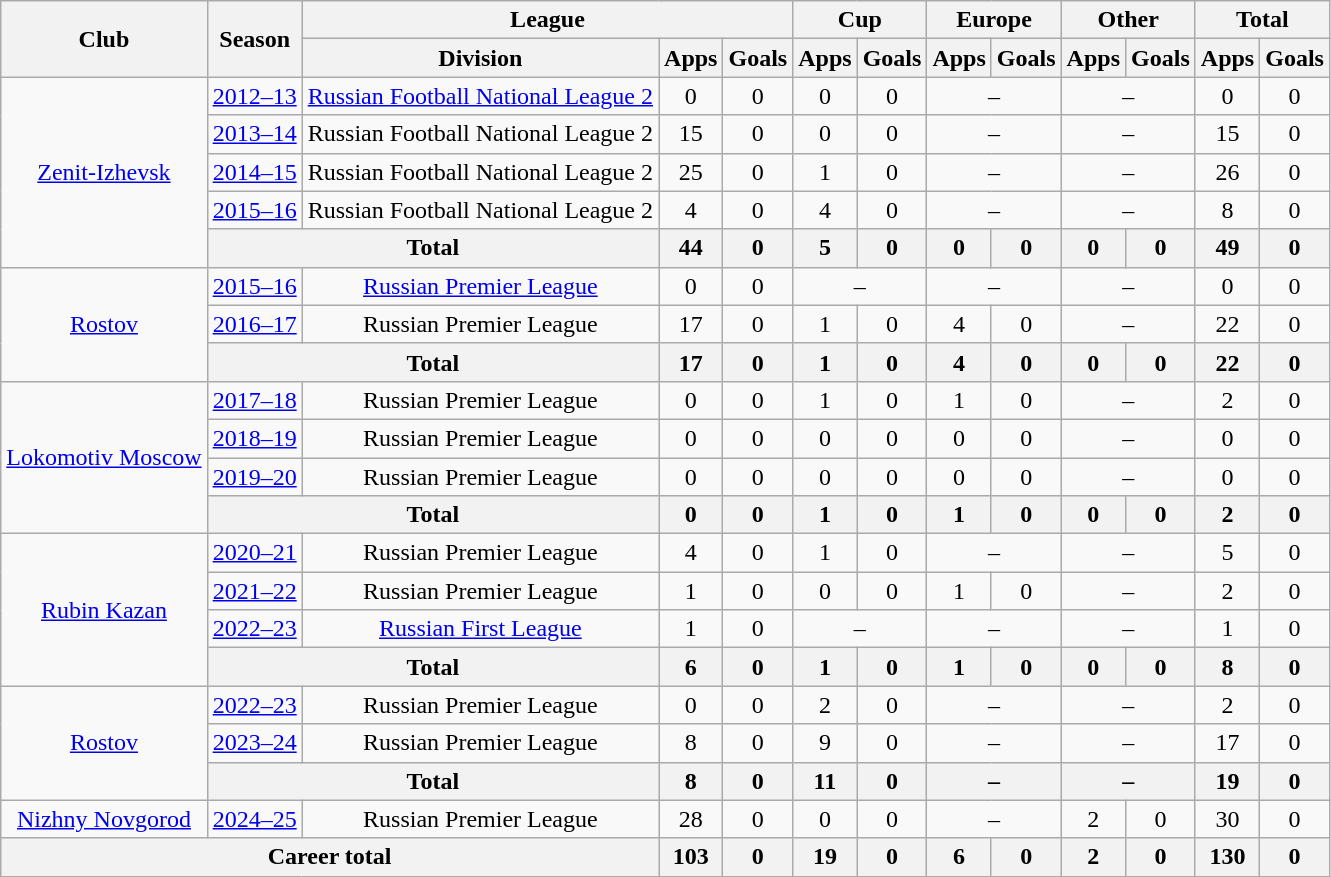<table class="wikitable" style="text-align: center;">
<tr>
<th rowspan="2">Club</th>
<th rowspan="2">Season</th>
<th colspan="3">League</th>
<th colspan="2">Cup</th>
<th colspan="2">Europe</th>
<th colspan="2">Other</th>
<th colspan="2">Total</th>
</tr>
<tr>
<th>Division</th>
<th>Apps</th>
<th>Goals</th>
<th>Apps</th>
<th>Goals</th>
<th>Apps</th>
<th>Goals</th>
<th>Apps</th>
<th>Goals</th>
<th>Apps</th>
<th>Goals</th>
</tr>
<tr>
<td rowspan=5><a href='#'>Zenit-Izhevsk</a></td>
<td><a href='#'>2012–13</a></td>
<td><a href='#'>Russian Football National League 2</a></td>
<td>0</td>
<td>0</td>
<td>0</td>
<td>0</td>
<td colspan=2>–</td>
<td colspan=2>–</td>
<td>0</td>
<td>0</td>
</tr>
<tr>
<td><a href='#'>2013–14</a></td>
<td>Russian Football National League 2</td>
<td>15</td>
<td>0</td>
<td>0</td>
<td>0</td>
<td colspan=2>–</td>
<td colspan=2>–</td>
<td>15</td>
<td>0</td>
</tr>
<tr>
<td><a href='#'>2014–15</a></td>
<td>Russian Football National League 2</td>
<td>25</td>
<td>0</td>
<td>1</td>
<td>0</td>
<td colspan=2>–</td>
<td colspan=2>–</td>
<td>26</td>
<td>0</td>
</tr>
<tr>
<td><a href='#'>2015–16</a></td>
<td>Russian Football National League 2</td>
<td>4</td>
<td>0</td>
<td>4</td>
<td>0</td>
<td colspan=2>–</td>
<td colspan=2>–</td>
<td>8</td>
<td>0</td>
</tr>
<tr>
<th colspan=2>Total</th>
<th>44</th>
<th>0</th>
<th>5</th>
<th>0</th>
<th>0</th>
<th>0</th>
<th>0</th>
<th>0</th>
<th>49</th>
<th>0</th>
</tr>
<tr>
<td rowspan=3><a href='#'>Rostov</a></td>
<td><a href='#'>2015–16</a></td>
<td><a href='#'>Russian Premier League</a></td>
<td>0</td>
<td>0</td>
<td colspan=2>–</td>
<td colspan=2>–</td>
<td colspan=2>–</td>
<td>0</td>
<td>0</td>
</tr>
<tr>
<td><a href='#'>2016–17</a></td>
<td>Russian Premier League</td>
<td>17</td>
<td>0</td>
<td>1</td>
<td>0</td>
<td>4</td>
<td>0</td>
<td colspan=2>–</td>
<td>22</td>
<td>0</td>
</tr>
<tr>
<th colspan=2>Total</th>
<th>17</th>
<th>0</th>
<th>1</th>
<th>0</th>
<th>4</th>
<th>0</th>
<th>0</th>
<th>0</th>
<th>22</th>
<th>0</th>
</tr>
<tr>
<td rowspan="4"><a href='#'>Lokomotiv Moscow</a></td>
<td><a href='#'>2017–18</a></td>
<td>Russian Premier League</td>
<td>0</td>
<td>0</td>
<td>1</td>
<td>0</td>
<td>1</td>
<td>0</td>
<td colspan=2>–</td>
<td>2</td>
<td>0</td>
</tr>
<tr>
<td><a href='#'>2018–19</a></td>
<td>Russian Premier League</td>
<td>0</td>
<td>0</td>
<td>0</td>
<td>0</td>
<td>0</td>
<td>0</td>
<td colspan=2>–</td>
<td>0</td>
<td>0</td>
</tr>
<tr>
<td><a href='#'>2019–20</a></td>
<td>Russian Premier League</td>
<td>0</td>
<td>0</td>
<td>0</td>
<td>0</td>
<td>0</td>
<td>0</td>
<td colspan=2>–</td>
<td>0</td>
<td>0</td>
</tr>
<tr>
<th colspan=2>Total</th>
<th>0</th>
<th>0</th>
<th>1</th>
<th>0</th>
<th>1</th>
<th>0</th>
<th>0</th>
<th>0</th>
<th>2</th>
<th>0</th>
</tr>
<tr>
<td rowspan="4"><a href='#'>Rubin Kazan</a></td>
<td><a href='#'>2020–21</a></td>
<td>Russian Premier League</td>
<td>4</td>
<td>0</td>
<td>1</td>
<td>0</td>
<td colspan=2>–</td>
<td colspan=2>–</td>
<td>5</td>
<td>0</td>
</tr>
<tr>
<td><a href='#'>2021–22</a></td>
<td>Russian Premier League</td>
<td>1</td>
<td>0</td>
<td>0</td>
<td>0</td>
<td>1</td>
<td>0</td>
<td colspan=2>–</td>
<td>2</td>
<td>0</td>
</tr>
<tr>
<td><a href='#'>2022–23</a></td>
<td><a href='#'>Russian First League</a></td>
<td>1</td>
<td>0</td>
<td colspan=2>–</td>
<td colspan=2>–</td>
<td colspan=2>–</td>
<td>1</td>
<td>0</td>
</tr>
<tr>
<th colspan=2>Total</th>
<th>6</th>
<th>0</th>
<th>1</th>
<th>0</th>
<th>1</th>
<th>0</th>
<th>0</th>
<th>0</th>
<th>8</th>
<th>0</th>
</tr>
<tr>
<td rowspan="3"><a href='#'>Rostov</a></td>
<td><a href='#'>2022–23</a></td>
<td>Russian Premier League</td>
<td>0</td>
<td>0</td>
<td>2</td>
<td>0</td>
<td colspan=2>–</td>
<td colspan=2>–</td>
<td>2</td>
<td>0</td>
</tr>
<tr>
<td><a href='#'>2023–24</a></td>
<td>Russian Premier League</td>
<td>8</td>
<td>0</td>
<td>9</td>
<td>0</td>
<td colspan=2>–</td>
<td colspan=2>–</td>
<td>17</td>
<td>0</td>
</tr>
<tr>
<th colspan=2>Total</th>
<th>8</th>
<th>0</th>
<th>11</th>
<th>0</th>
<th colspan=2>–</th>
<th colspan=2>–</th>
<th>19</th>
<th>0</th>
</tr>
<tr>
<td><a href='#'>Nizhny Novgorod</a></td>
<td><a href='#'>2024–25</a></td>
<td>Russian Premier League</td>
<td>28</td>
<td>0</td>
<td>0</td>
<td>0</td>
<td colspan="2">–</td>
<td>2</td>
<td>0</td>
<td>30</td>
<td>0</td>
</tr>
<tr>
<th colspan="3">Career total</th>
<th>103</th>
<th>0</th>
<th>19</th>
<th>0</th>
<th>6</th>
<th>0</th>
<th>2</th>
<th>0</th>
<th>130</th>
<th>0</th>
</tr>
</table>
